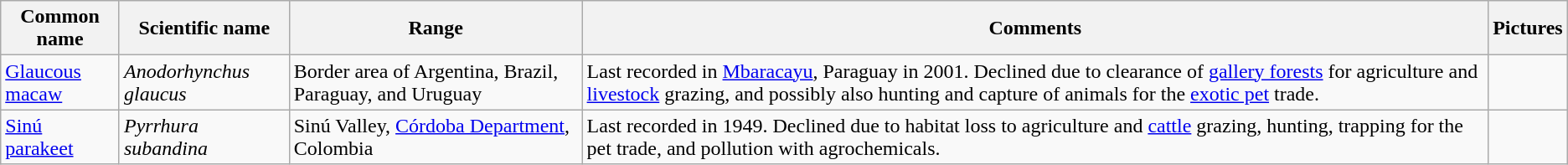<table class="wikitable sortable">
<tr>
<th>Common name</th>
<th>Scientific name</th>
<th>Range</th>
<th class="unsortable">Comments</th>
<th class="unsortable">Pictures</th>
</tr>
<tr>
<td><a href='#'>Glaucous macaw</a></td>
<td><em>Anodorhynchus glaucus</em></td>
<td>Border area of Argentina, Brazil, Paraguay, and Uruguay</td>
<td>Last recorded in <a href='#'>Mbaracayu</a>, Paraguay in 2001. Declined due to clearance of <a href='#'>gallery forests</a> for agriculture and <a href='#'>livestock</a> grazing, and possibly also hunting and capture of animals for the <a href='#'>exotic pet</a> trade.</td>
<td></td>
</tr>
<tr>
<td><a href='#'>Sinú parakeet</a></td>
<td><em>Pyrrhura subandina</em></td>
<td>Sinú Valley, <a href='#'>Córdoba Department</a>, Colombia</td>
<td>Last recorded in 1949. Declined due to habitat loss to agriculture and <a href='#'>cattle</a> grazing, hunting, trapping for the pet trade, and pollution with agrochemicals.</td>
<td></td>
</tr>
</table>
